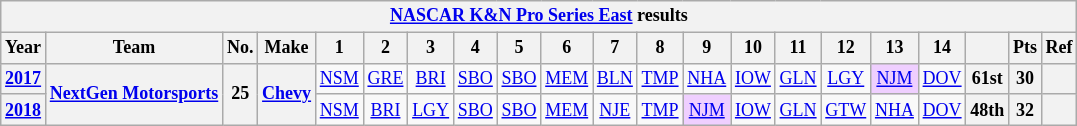<table class="wikitable" style="text-align:center; font-size:75%">
<tr>
<th colspan=21><a href='#'>NASCAR K&N Pro Series East</a> results</th>
</tr>
<tr>
<th>Year</th>
<th>Team</th>
<th>No.</th>
<th>Make</th>
<th>1</th>
<th>2</th>
<th>3</th>
<th>4</th>
<th>5</th>
<th>6</th>
<th>7</th>
<th>8</th>
<th>9</th>
<th>10</th>
<th>11</th>
<th>12</th>
<th>13</th>
<th>14</th>
<th></th>
<th>Pts</th>
<th>Ref</th>
</tr>
<tr>
<th><a href='#'>2017</a></th>
<th rowspan=2><a href='#'>NextGen Motorsports</a></th>
<th rowspan=2>25</th>
<th rowspan=2><a href='#'>Chevy</a></th>
<td><a href='#'>NSM</a></td>
<td><a href='#'>GRE</a></td>
<td><a href='#'>BRI</a></td>
<td><a href='#'>SBO</a></td>
<td><a href='#'>SBO</a></td>
<td><a href='#'>MEM</a></td>
<td><a href='#'>BLN</a></td>
<td><a href='#'>TMP</a></td>
<td><a href='#'>NHA</a></td>
<td><a href='#'>IOW</a></td>
<td><a href='#'>GLN</a></td>
<td><a href='#'>LGY</a></td>
<td style="background:#EFCFFF;"><a href='#'>NJM</a><br></td>
<td><a href='#'>DOV</a></td>
<th>61st</th>
<th>30</th>
<th></th>
</tr>
<tr>
<th><a href='#'>2018</a></th>
<td><a href='#'>NSM</a></td>
<td><a href='#'>BRI</a></td>
<td><a href='#'>LGY</a></td>
<td><a href='#'>SBO</a></td>
<td><a href='#'>SBO</a></td>
<td><a href='#'>MEM</a></td>
<td><a href='#'>NJE</a></td>
<td><a href='#'>TMP</a></td>
<td style="background:#EFCFFF;"><a href='#'>NJM</a><br></td>
<td><a href='#'>IOW</a></td>
<td><a href='#'>GLN</a></td>
<td><a href='#'>GTW</a></td>
<td><a href='#'>NHA</a></td>
<td><a href='#'>DOV</a></td>
<th>48th</th>
<th>32</th>
<th></th>
</tr>
</table>
